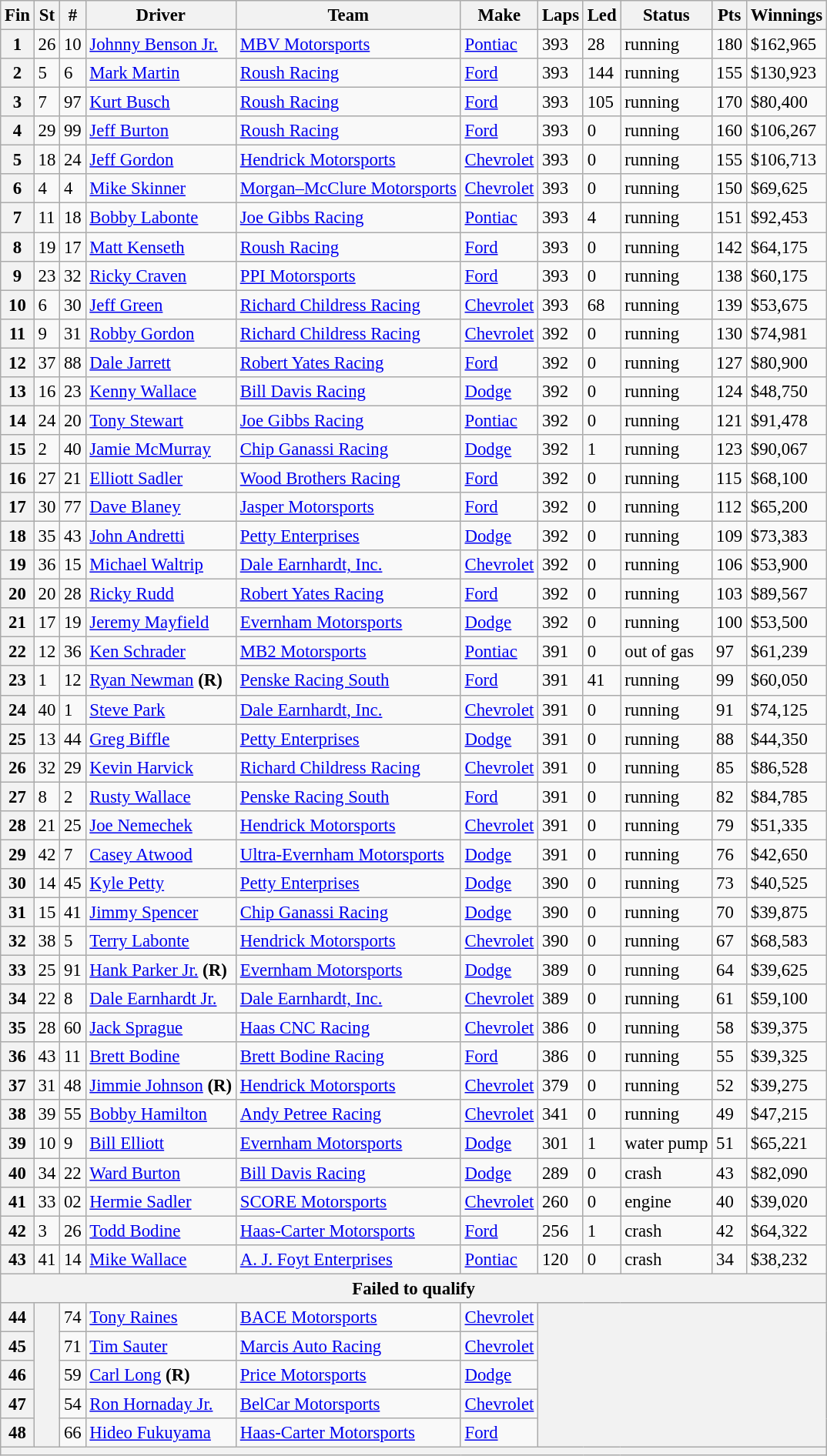<table class="wikitable" style="font-size:95%">
<tr>
<th>Fin</th>
<th>St</th>
<th>#</th>
<th>Driver</th>
<th>Team</th>
<th>Make</th>
<th>Laps</th>
<th>Led</th>
<th>Status</th>
<th>Pts</th>
<th>Winnings</th>
</tr>
<tr>
<th>1</th>
<td>26</td>
<td>10</td>
<td><a href='#'>Johnny Benson Jr.</a></td>
<td><a href='#'>MBV Motorsports</a></td>
<td><a href='#'>Pontiac</a></td>
<td>393</td>
<td>28</td>
<td>running</td>
<td>180</td>
<td>$162,965</td>
</tr>
<tr>
<th>2</th>
<td>5</td>
<td>6</td>
<td><a href='#'>Mark Martin</a></td>
<td><a href='#'>Roush Racing</a></td>
<td><a href='#'>Ford</a></td>
<td>393</td>
<td>144</td>
<td>running</td>
<td>155</td>
<td>$130,923</td>
</tr>
<tr>
<th>3</th>
<td>7</td>
<td>97</td>
<td><a href='#'>Kurt Busch</a></td>
<td><a href='#'>Roush Racing</a></td>
<td><a href='#'>Ford</a></td>
<td>393</td>
<td>105</td>
<td>running</td>
<td>170</td>
<td>$80,400</td>
</tr>
<tr>
<th>4</th>
<td>29</td>
<td>99</td>
<td><a href='#'>Jeff Burton</a></td>
<td><a href='#'>Roush Racing</a></td>
<td><a href='#'>Ford</a></td>
<td>393</td>
<td>0</td>
<td>running</td>
<td>160</td>
<td>$106,267</td>
</tr>
<tr>
<th>5</th>
<td>18</td>
<td>24</td>
<td><a href='#'>Jeff Gordon</a></td>
<td><a href='#'>Hendrick Motorsports</a></td>
<td><a href='#'>Chevrolet</a></td>
<td>393</td>
<td>0</td>
<td>running</td>
<td>155</td>
<td>$106,713</td>
</tr>
<tr>
<th>6</th>
<td>4</td>
<td>4</td>
<td><a href='#'>Mike Skinner</a></td>
<td><a href='#'>Morgan–McClure Motorsports</a></td>
<td><a href='#'>Chevrolet</a></td>
<td>393</td>
<td>0</td>
<td>running</td>
<td>150</td>
<td>$69,625</td>
</tr>
<tr>
<th>7</th>
<td>11</td>
<td>18</td>
<td><a href='#'>Bobby Labonte</a></td>
<td><a href='#'>Joe Gibbs Racing</a></td>
<td><a href='#'>Pontiac</a></td>
<td>393</td>
<td>4</td>
<td>running</td>
<td>151</td>
<td>$92,453</td>
</tr>
<tr>
<th>8</th>
<td>19</td>
<td>17</td>
<td><a href='#'>Matt Kenseth</a></td>
<td><a href='#'>Roush Racing</a></td>
<td><a href='#'>Ford</a></td>
<td>393</td>
<td>0</td>
<td>running</td>
<td>142</td>
<td>$64,175</td>
</tr>
<tr>
<th>9</th>
<td>23</td>
<td>32</td>
<td><a href='#'>Ricky Craven</a></td>
<td><a href='#'>PPI Motorsports</a></td>
<td><a href='#'>Ford</a></td>
<td>393</td>
<td>0</td>
<td>running</td>
<td>138</td>
<td>$60,175</td>
</tr>
<tr>
<th>10</th>
<td>6</td>
<td>30</td>
<td><a href='#'>Jeff Green</a></td>
<td><a href='#'>Richard Childress Racing</a></td>
<td><a href='#'>Chevrolet</a></td>
<td>393</td>
<td>68</td>
<td>running</td>
<td>139</td>
<td>$53,675</td>
</tr>
<tr>
<th>11</th>
<td>9</td>
<td>31</td>
<td><a href='#'>Robby Gordon</a></td>
<td><a href='#'>Richard Childress Racing</a></td>
<td><a href='#'>Chevrolet</a></td>
<td>392</td>
<td>0</td>
<td>running</td>
<td>130</td>
<td>$74,981</td>
</tr>
<tr>
<th>12</th>
<td>37</td>
<td>88</td>
<td><a href='#'>Dale Jarrett</a></td>
<td><a href='#'>Robert Yates Racing</a></td>
<td><a href='#'>Ford</a></td>
<td>392</td>
<td>0</td>
<td>running</td>
<td>127</td>
<td>$80,900</td>
</tr>
<tr>
<th>13</th>
<td>16</td>
<td>23</td>
<td><a href='#'>Kenny Wallace</a></td>
<td><a href='#'>Bill Davis Racing</a></td>
<td><a href='#'>Dodge</a></td>
<td>392</td>
<td>0</td>
<td>running</td>
<td>124</td>
<td>$48,750</td>
</tr>
<tr>
<th>14</th>
<td>24</td>
<td>20</td>
<td><a href='#'>Tony Stewart</a></td>
<td><a href='#'>Joe Gibbs Racing</a></td>
<td><a href='#'>Pontiac</a></td>
<td>392</td>
<td>0</td>
<td>running</td>
<td>121</td>
<td>$91,478</td>
</tr>
<tr>
<th>15</th>
<td>2</td>
<td>40</td>
<td><a href='#'>Jamie McMurray</a></td>
<td><a href='#'>Chip Ganassi Racing</a></td>
<td><a href='#'>Dodge</a></td>
<td>392</td>
<td>1</td>
<td>running</td>
<td>123</td>
<td>$90,067</td>
</tr>
<tr>
<th>16</th>
<td>27</td>
<td>21</td>
<td><a href='#'>Elliott Sadler</a></td>
<td><a href='#'>Wood Brothers Racing</a></td>
<td><a href='#'>Ford</a></td>
<td>392</td>
<td>0</td>
<td>running</td>
<td>115</td>
<td>$68,100</td>
</tr>
<tr>
<th>17</th>
<td>30</td>
<td>77</td>
<td><a href='#'>Dave Blaney</a></td>
<td><a href='#'>Jasper Motorsports</a></td>
<td><a href='#'>Ford</a></td>
<td>392</td>
<td>0</td>
<td>running</td>
<td>112</td>
<td>$65,200</td>
</tr>
<tr>
<th>18</th>
<td>35</td>
<td>43</td>
<td><a href='#'>John Andretti</a></td>
<td><a href='#'>Petty Enterprises</a></td>
<td><a href='#'>Dodge</a></td>
<td>392</td>
<td>0</td>
<td>running</td>
<td>109</td>
<td>$73,383</td>
</tr>
<tr>
<th>19</th>
<td>36</td>
<td>15</td>
<td><a href='#'>Michael Waltrip</a></td>
<td><a href='#'>Dale Earnhardt, Inc.</a></td>
<td><a href='#'>Chevrolet</a></td>
<td>392</td>
<td>0</td>
<td>running</td>
<td>106</td>
<td>$53,900</td>
</tr>
<tr>
<th>20</th>
<td>20</td>
<td>28</td>
<td><a href='#'>Ricky Rudd</a></td>
<td><a href='#'>Robert Yates Racing</a></td>
<td><a href='#'>Ford</a></td>
<td>392</td>
<td>0</td>
<td>running</td>
<td>103</td>
<td>$89,567</td>
</tr>
<tr>
<th>21</th>
<td>17</td>
<td>19</td>
<td><a href='#'>Jeremy Mayfield</a></td>
<td><a href='#'>Evernham Motorsports</a></td>
<td><a href='#'>Dodge</a></td>
<td>392</td>
<td>0</td>
<td>running</td>
<td>100</td>
<td>$53,500</td>
</tr>
<tr>
<th>22</th>
<td>12</td>
<td>36</td>
<td><a href='#'>Ken Schrader</a></td>
<td><a href='#'>MB2 Motorsports</a></td>
<td><a href='#'>Pontiac</a></td>
<td>391</td>
<td>0</td>
<td>out of gas</td>
<td>97</td>
<td>$61,239</td>
</tr>
<tr>
<th>23</th>
<td>1</td>
<td>12</td>
<td><a href='#'>Ryan Newman</a> <strong>(R)</strong></td>
<td><a href='#'>Penske Racing South</a></td>
<td><a href='#'>Ford</a></td>
<td>391</td>
<td>41</td>
<td>running</td>
<td>99</td>
<td>$60,050</td>
</tr>
<tr>
<th>24</th>
<td>40</td>
<td>1</td>
<td><a href='#'>Steve Park</a></td>
<td><a href='#'>Dale Earnhardt, Inc.</a></td>
<td><a href='#'>Chevrolet</a></td>
<td>391</td>
<td>0</td>
<td>running</td>
<td>91</td>
<td>$74,125</td>
</tr>
<tr>
<th>25</th>
<td>13</td>
<td>44</td>
<td><a href='#'>Greg Biffle</a></td>
<td><a href='#'>Petty Enterprises</a></td>
<td><a href='#'>Dodge</a></td>
<td>391</td>
<td>0</td>
<td>running</td>
<td>88</td>
<td>$44,350</td>
</tr>
<tr>
<th>26</th>
<td>32</td>
<td>29</td>
<td><a href='#'>Kevin Harvick</a></td>
<td><a href='#'>Richard Childress Racing</a></td>
<td><a href='#'>Chevrolet</a></td>
<td>391</td>
<td>0</td>
<td>running</td>
<td>85</td>
<td>$86,528</td>
</tr>
<tr>
<th>27</th>
<td>8</td>
<td>2</td>
<td><a href='#'>Rusty Wallace</a></td>
<td><a href='#'>Penske Racing South</a></td>
<td><a href='#'>Ford</a></td>
<td>391</td>
<td>0</td>
<td>running</td>
<td>82</td>
<td>$84,785</td>
</tr>
<tr>
<th>28</th>
<td>21</td>
<td>25</td>
<td><a href='#'>Joe Nemechek</a></td>
<td><a href='#'>Hendrick Motorsports</a></td>
<td><a href='#'>Chevrolet</a></td>
<td>391</td>
<td>0</td>
<td>running</td>
<td>79</td>
<td>$51,335</td>
</tr>
<tr>
<th>29</th>
<td>42</td>
<td>7</td>
<td><a href='#'>Casey Atwood</a></td>
<td><a href='#'>Ultra-Evernham Motorsports</a></td>
<td><a href='#'>Dodge</a></td>
<td>391</td>
<td>0</td>
<td>running</td>
<td>76</td>
<td>$42,650</td>
</tr>
<tr>
<th>30</th>
<td>14</td>
<td>45</td>
<td><a href='#'>Kyle Petty</a></td>
<td><a href='#'>Petty Enterprises</a></td>
<td><a href='#'>Dodge</a></td>
<td>390</td>
<td>0</td>
<td>running</td>
<td>73</td>
<td>$40,525</td>
</tr>
<tr>
<th>31</th>
<td>15</td>
<td>41</td>
<td><a href='#'>Jimmy Spencer</a></td>
<td><a href='#'>Chip Ganassi Racing</a></td>
<td><a href='#'>Dodge</a></td>
<td>390</td>
<td>0</td>
<td>running</td>
<td>70</td>
<td>$39,875</td>
</tr>
<tr>
<th>32</th>
<td>38</td>
<td>5</td>
<td><a href='#'>Terry Labonte</a></td>
<td><a href='#'>Hendrick Motorsports</a></td>
<td><a href='#'>Chevrolet</a></td>
<td>390</td>
<td>0</td>
<td>running</td>
<td>67</td>
<td>$68,583</td>
</tr>
<tr>
<th>33</th>
<td>25</td>
<td>91</td>
<td><a href='#'>Hank Parker Jr.</a> <strong>(R)</strong></td>
<td><a href='#'>Evernham Motorsports</a></td>
<td><a href='#'>Dodge</a></td>
<td>389</td>
<td>0</td>
<td>running</td>
<td>64</td>
<td>$39,625</td>
</tr>
<tr>
<th>34</th>
<td>22</td>
<td>8</td>
<td><a href='#'>Dale Earnhardt Jr.</a></td>
<td><a href='#'>Dale Earnhardt, Inc.</a></td>
<td><a href='#'>Chevrolet</a></td>
<td>389</td>
<td>0</td>
<td>running</td>
<td>61</td>
<td>$59,100</td>
</tr>
<tr>
<th>35</th>
<td>28</td>
<td>60</td>
<td><a href='#'>Jack Sprague</a></td>
<td><a href='#'>Haas CNC Racing</a></td>
<td><a href='#'>Chevrolet</a></td>
<td>386</td>
<td>0</td>
<td>running</td>
<td>58</td>
<td>$39,375</td>
</tr>
<tr>
<th>36</th>
<td>43</td>
<td>11</td>
<td><a href='#'>Brett Bodine</a></td>
<td><a href='#'>Brett Bodine Racing</a></td>
<td><a href='#'>Ford</a></td>
<td>386</td>
<td>0</td>
<td>running</td>
<td>55</td>
<td>$39,325</td>
</tr>
<tr>
<th>37</th>
<td>31</td>
<td>48</td>
<td><a href='#'>Jimmie Johnson</a> <strong>(R)</strong></td>
<td><a href='#'>Hendrick Motorsports</a></td>
<td><a href='#'>Chevrolet</a></td>
<td>379</td>
<td>0</td>
<td>running</td>
<td>52</td>
<td>$39,275</td>
</tr>
<tr>
<th>38</th>
<td>39</td>
<td>55</td>
<td><a href='#'>Bobby Hamilton</a></td>
<td><a href='#'>Andy Petree Racing</a></td>
<td><a href='#'>Chevrolet</a></td>
<td>341</td>
<td>0</td>
<td>running</td>
<td>49</td>
<td>$47,215</td>
</tr>
<tr>
<th>39</th>
<td>10</td>
<td>9</td>
<td><a href='#'>Bill Elliott</a></td>
<td><a href='#'>Evernham Motorsports</a></td>
<td><a href='#'>Dodge</a></td>
<td>301</td>
<td>1</td>
<td>water pump</td>
<td>51</td>
<td>$65,221</td>
</tr>
<tr>
<th>40</th>
<td>34</td>
<td>22</td>
<td><a href='#'>Ward Burton</a></td>
<td><a href='#'>Bill Davis Racing</a></td>
<td><a href='#'>Dodge</a></td>
<td>289</td>
<td>0</td>
<td>crash</td>
<td>43</td>
<td>$82,090</td>
</tr>
<tr>
<th>41</th>
<td>33</td>
<td>02</td>
<td><a href='#'>Hermie Sadler</a></td>
<td><a href='#'>SCORE Motorsports</a></td>
<td><a href='#'>Chevrolet</a></td>
<td>260</td>
<td>0</td>
<td>engine</td>
<td>40</td>
<td>$39,020</td>
</tr>
<tr>
<th>42</th>
<td>3</td>
<td>26</td>
<td><a href='#'>Todd Bodine</a></td>
<td><a href='#'>Haas-Carter Motorsports</a></td>
<td><a href='#'>Ford</a></td>
<td>256</td>
<td>1</td>
<td>crash</td>
<td>42</td>
<td>$64,322</td>
</tr>
<tr>
<th>43</th>
<td>41</td>
<td>14</td>
<td><a href='#'>Mike Wallace</a></td>
<td><a href='#'>A. J. Foyt Enterprises</a></td>
<td><a href='#'>Pontiac</a></td>
<td>120</td>
<td>0</td>
<td>crash</td>
<td>34</td>
<td>$38,232</td>
</tr>
<tr>
<th colspan="11">Failed to qualify</th>
</tr>
<tr>
<th>44</th>
<th rowspan="5"></th>
<td>74</td>
<td><a href='#'>Tony Raines</a></td>
<td><a href='#'>BACE Motorsports</a></td>
<td><a href='#'>Chevrolet</a></td>
<th colspan="5" rowspan="5"></th>
</tr>
<tr>
<th>45</th>
<td>71</td>
<td><a href='#'>Tim Sauter</a></td>
<td><a href='#'>Marcis Auto Racing</a></td>
<td><a href='#'>Chevrolet</a></td>
</tr>
<tr>
<th>46</th>
<td>59</td>
<td><a href='#'>Carl Long</a> <strong>(R)</strong></td>
<td><a href='#'>Price Motorsports</a></td>
<td><a href='#'>Dodge</a></td>
</tr>
<tr>
<th>47</th>
<td>54</td>
<td><a href='#'>Ron Hornaday Jr.</a></td>
<td><a href='#'>BelCar Motorsports</a></td>
<td><a href='#'>Chevrolet</a></td>
</tr>
<tr>
<th>48</th>
<td>66</td>
<td><a href='#'>Hideo Fukuyama</a></td>
<td><a href='#'>Haas-Carter Motorsports</a></td>
<td><a href='#'>Ford</a></td>
</tr>
<tr>
<th colspan="11"></th>
</tr>
</table>
